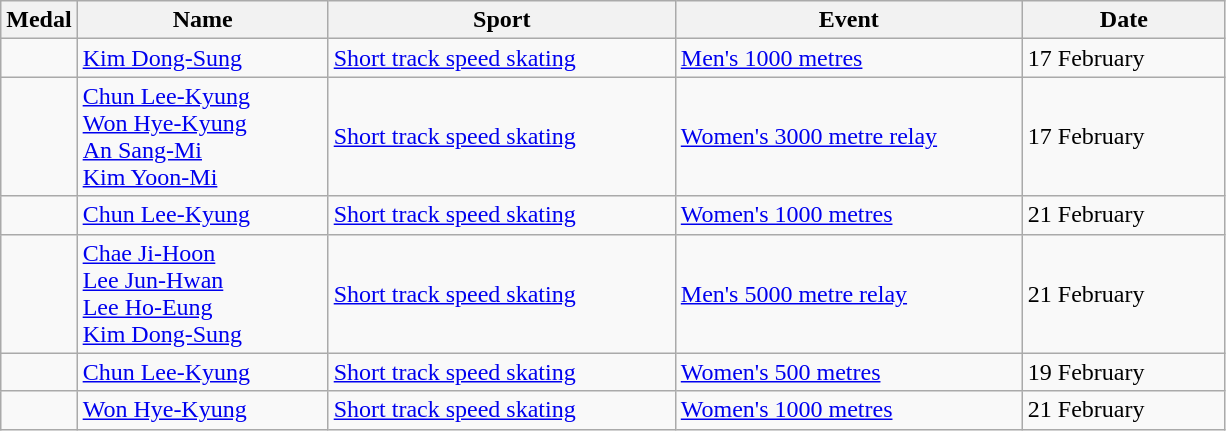<table class="wikitable sortable">
<tr>
<th>Medal</th>
<th style="width:10em">Name</th>
<th style="width:14em">Sport</th>
<th style="width:14em">Event</th>
<th style="width:8em">Date</th>
</tr>
<tr>
<td></td>
<td><a href='#'>Kim Dong-Sung</a></td>
<td><a href='#'>Short track speed skating</a></td>
<td><a href='#'>Men's 1000 metres</a></td>
<td>17 February</td>
</tr>
<tr>
<td></td>
<td><a href='#'>Chun Lee-Kyung</a> <br> <a href='#'>Won Hye-Kyung</a> <br> <a href='#'>An Sang-Mi</a> <br> <a href='#'>Kim Yoon-Mi</a></td>
<td><a href='#'>Short track speed skating</a></td>
<td><a href='#'>Women's 3000 metre relay</a></td>
<td>17 February</td>
</tr>
<tr>
<td></td>
<td><a href='#'>Chun Lee-Kyung</a></td>
<td><a href='#'>Short track speed skating</a></td>
<td><a href='#'>Women's 1000 metres</a></td>
<td>21 February</td>
</tr>
<tr>
<td></td>
<td><a href='#'>Chae Ji-Hoon</a> <br> <a href='#'>Lee Jun-Hwan</a> <br> <a href='#'>Lee Ho-Eung</a> <br> <a href='#'>Kim Dong-Sung</a></td>
<td><a href='#'>Short track speed skating</a></td>
<td><a href='#'>Men's 5000 metre relay</a></td>
<td>21 February</td>
</tr>
<tr>
<td></td>
<td><a href='#'>Chun Lee-Kyung</a></td>
<td><a href='#'>Short track speed skating</a></td>
<td><a href='#'>Women's 500 metres</a></td>
<td>19 February</td>
</tr>
<tr>
<td></td>
<td><a href='#'>Won Hye-Kyung</a></td>
<td><a href='#'>Short track speed skating</a></td>
<td><a href='#'>Women's 1000 metres</a></td>
<td>21 February</td>
</tr>
</table>
